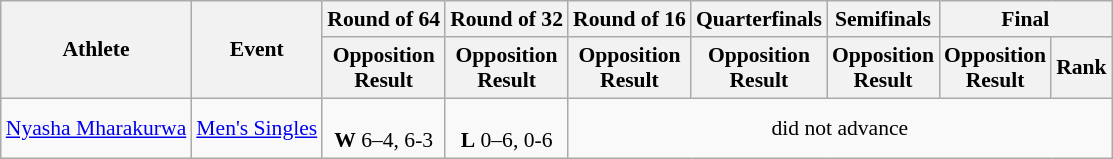<table class="wikitable" style="font-size:90%">
<tr>
<th rowspan="2">Athlete</th>
<th rowspan="2">Event</th>
<th>Round of 64</th>
<th>Round of 32</th>
<th>Round of 16</th>
<th>Quarterfinals</th>
<th>Semifinals</th>
<th colspan="2">Final</th>
</tr>
<tr>
<th>Opposition<br>Result</th>
<th>Opposition<br>Result</th>
<th>Opposition<br>Result</th>
<th>Opposition<br>Result</th>
<th>Opposition<br>Result</th>
<th>Opposition<br>Result</th>
<th>Rank</th>
</tr>
<tr align=center>
<td align=left><a href='#'>Nyasha Mharakurwa</a></td>
<td align=left><a href='#'>Men's Singles</a></td>
<td> <br> <strong>W</strong> 6–4, 6-3</td>
<td> <br> <strong>L</strong> 0–6, 0-6</td>
<td colspan=5>did not advance</td>
</tr>
</table>
